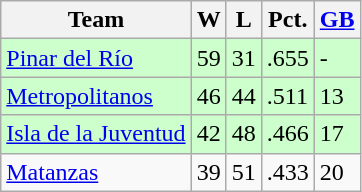<table class="wikitable">
<tr>
<th>Team</th>
<th>W</th>
<th>L</th>
<th>Pct.</th>
<th><a href='#'>GB</a></th>
</tr>
<tr style="background-color:#ccffcc;">
<td><a href='#'>Pinar del Río</a></td>
<td>59</td>
<td>31</td>
<td>.655</td>
<td>-</td>
</tr>
<tr style="background-color:#ccffcc;">
<td><a href='#'>Metropolitanos</a></td>
<td>46</td>
<td>44</td>
<td>.511</td>
<td>13</td>
</tr>
<tr style="background-color:#ccffcc;">
<td><a href='#'>Isla de la Juventud</a></td>
<td>42</td>
<td>48</td>
<td>.466</td>
<td>17</td>
</tr>
<tr>
<td><a href='#'>Matanzas</a></td>
<td>39</td>
<td>51</td>
<td>.433</td>
<td>20</td>
</tr>
</table>
